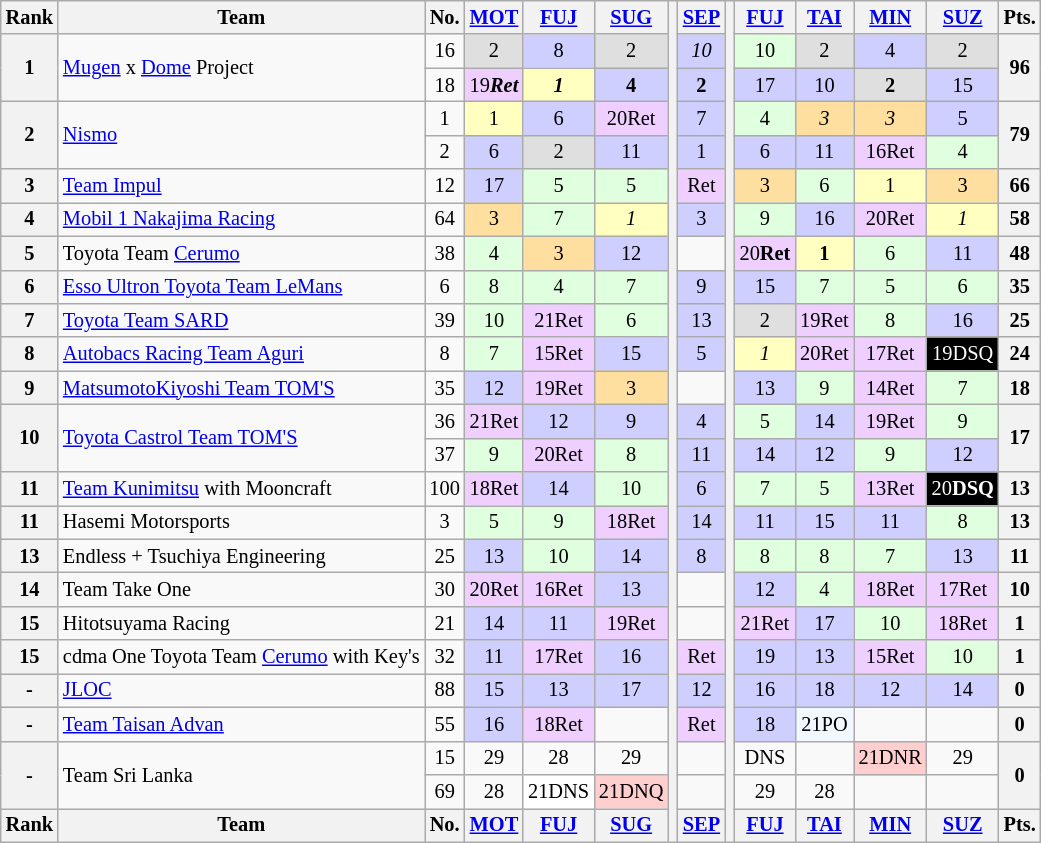<table class="wikitable" style="font-size:85%; text-align:center">
<tr>
<th>Rank</th>
<th>Team</th>
<th>No.</th>
<th><a href='#'>MOT</a><br></th>
<th><a href='#'>FUJ</a><br></th>
<th><a href='#'>SUG</a><br></th>
<th rowspan="25"></th>
<th><a href='#'>SEP</a><br></th>
<th rowspan="25"></th>
<th><a href='#'>FUJ</a><br></th>
<th><a href='#'>TAI</a><br></th>
<th><a href='#'>MIN</a><br></th>
<th><a href='#'>SUZ</a><br></th>
<th>Pts.</th>
</tr>
<tr>
<th rowspan="2">1</th>
<td rowspan="2" align="left"><a href='#'>Mugen</a> x <a href='#'>Dome</a> Project</td>
<td>16</td>
<td bgcolor="#DFDFDF">2</td>
<td bgcolor="#CFCFFF">8</td>
<td bgcolor="#DFDFDF">2</td>
<td bgcolor="#CFCFFF"><em>10</em></td>
<td bgcolor="#DFFFDF">10</td>
<td bgcolor="#DFDFDF">2</td>
<td bgcolor="#CFCFFF">4</td>
<td bgcolor="#DFDFDF">2</td>
<th rowspan="2">96</th>
</tr>
<tr>
<td>18</td>
<td bgcolor="#EFCFFF"><span>19</span><strong><em>Ret</em></strong></td>
<td bgcolor="#FFFFBF"><strong><em>1</em></strong></td>
<td bgcolor="#CFCFFF"><strong>4</strong></td>
<td bgcolor="#CFCFFF"><strong>2</strong></td>
<td bgcolor="#CFCFFF">17</td>
<td bgcolor="#CFCFFF">10</td>
<td bgcolor="#DFDFDF"><strong>2</strong></td>
<td bgcolor="#CFCFFF">15</td>
</tr>
<tr>
<th rowspan="2">2</th>
<td rowspan="2" align="left"><a href='#'>Nismo</a></td>
<td>1</td>
<td bgcolor="#FFFFBF">1</td>
<td bgcolor="#CFCFFF">6</td>
<td bgcolor="#EFCFFF"><span>20</span>Ret</td>
<td bgcolor="#CFCFFF">7</td>
<td bgcolor="#DFFFDF">4</td>
<td bgcolor="#FFDF9F"><em>3</em></td>
<td bgcolor="#FFDF9F"><em>3</em></td>
<td bgcolor="#CFCFFF">5</td>
<th rowspan="2">79</th>
</tr>
<tr>
<td>2</td>
<td bgcolor="#CFCFFF">6</td>
<td bgcolor="#DFDFDF">2</td>
<td bgcolor="#CFCFFF">11</td>
<td bgcolor="#CFCFFF">1</td>
<td bgcolor="#CFCFFF">6</td>
<td bgcolor="#CFCFFF">11</td>
<td bgcolor="#EFCFFF"><span>16</span>Ret</td>
<td bgcolor="#DFFFDF">4</td>
</tr>
<tr>
<th>3</th>
<td align="left"><a href='#'>Team Impul</a></td>
<td>12</td>
<td bgcolor="#CFCFFF">17</td>
<td bgcolor="#DFFFDF">5</td>
<td bgcolor="#DFFFDF">5</td>
<td bgcolor="#EFCFFF">Ret</td>
<td bgcolor="#FFDF9F">3</td>
<td bgcolor="#DFFFDF">6</td>
<td bgcolor="#FFFFBF">1</td>
<td bgcolor="#FFDF9F">3</td>
<th>66</th>
</tr>
<tr>
<th>4</th>
<td align="left"><a href='#'>Mobil 1 Nakajima Racing</a></td>
<td>64</td>
<td bgcolor="#FFDF9F">3</td>
<td bgcolor="#DFFFDF">7</td>
<td bgcolor="#FFFFBF"><em>1</em></td>
<td bgcolor="#CFCFFF">3</td>
<td bgcolor="#DFFFDF">9</td>
<td bgcolor="#CFCFFF">16</td>
<td bgcolor="#EFCFFF"><span>20</span>Ret</td>
<td bgcolor="#FFFFBF"><em>1</em></td>
<th>58</th>
</tr>
<tr>
<th>5</th>
<td align="left">Toyota Team <a href='#'>Cerumo</a></td>
<td>38</td>
<td bgcolor="#DFFFDF">4</td>
<td bgcolor="#FFDF9F">3</td>
<td bgcolor="#CFCFFF">12</td>
<td></td>
<td bgcolor="#EFCFFF"><span>20</span><strong>Ret</strong></td>
<td bgcolor="#FFFFBF"><strong>1</strong></td>
<td bgcolor="#DFFFDF">6</td>
<td bgcolor="#CFCFFF">11</td>
<th>48</th>
</tr>
<tr>
<th>6</th>
<td align="left"><a href='#'>Esso Ultron Toyota Team LeMans</a></td>
<td>6</td>
<td bgcolor="#DFFFDF">8</td>
<td bgcolor="#DFFFDF">4</td>
<td bgcolor="#DFFFDF">7</td>
<td bgcolor="#CFCFFF">9</td>
<td bgcolor="#CFCFFF">15</td>
<td bgcolor="#DFFFDF">7</td>
<td bgcolor="#DFFFDF">5</td>
<td bgcolor="#DFFFDF">6</td>
<th>35</th>
</tr>
<tr>
<th>7</th>
<td align="left"><a href='#'>Toyota Team SARD</a></td>
<td>39</td>
<td bgcolor="#DFFFDF">10</td>
<td bgcolor="#EFCFFF"><span>21</span>Ret</td>
<td bgcolor="#DFFFDF">6</td>
<td bgcolor="#CFCFFF">13</td>
<td bgcolor="#DFDFDF">2</td>
<td bgcolor="#EFCFFF"><span>19</span>Ret</td>
<td bgcolor="#DFFFDF">8</td>
<td bgcolor="#CFCFFF">16</td>
<th>25</th>
</tr>
<tr>
<th>8</th>
<td align="left"><a href='#'>Autobacs Racing Team Aguri</a></td>
<td>8</td>
<td bgcolor="#DFFFDF">7</td>
<td bgcolor="#EFCFFF"><span>15</span>Ret</td>
<td bgcolor="#CFCFFF">15</td>
<td bgcolor="#CFCFFF">5</td>
<td bgcolor="#FFFFBF"><em>1</em></td>
<td bgcolor="#EFCFFF"><span>20</span>Ret</td>
<td bgcolor="#EFCFFF"><span>17</span>Ret</td>
<td style="background-color: #000; color: white;"><span>19</span>DSQ</td>
<th>24</th>
</tr>
<tr>
<th>9</th>
<td align="left"><a href='#'>MatsumotoKiyoshi Team TOM'S</a></td>
<td>35</td>
<td bgcolor="#CFCFFF">12</td>
<td bgcolor="#EFCFFF"><span>19</span>Ret</td>
<td bgcolor="#FFDF9F">3</td>
<td></td>
<td bgcolor="#CFCFFF">13</td>
<td bgcolor="#DFFFDF">9</td>
<td bgcolor="#EFCFFF"><span>14</span>Ret</td>
<td bgcolor="#DFFFDF">7</td>
<th>18</th>
</tr>
<tr>
<th rowspan="2">10</th>
<td rowspan="2" align="left"><a href='#'>Toyota Castrol Team TOM'S</a></td>
<td>36</td>
<td bgcolor="#EFCFFF"><span>21</span>Ret</td>
<td bgcolor="#CFCFFF">12</td>
<td bgcolor="#CFCFFF">9</td>
<td bgcolor="#CFCFFF">4</td>
<td bgcolor="#DFFFDF">5</td>
<td bgcolor="#CFCFFF">14</td>
<td bgcolor="#EFCFFF"><span>19</span>Ret</td>
<td bgcolor="#DFFFDF">9</td>
<th rowspan="2">17</th>
</tr>
<tr>
<td>37</td>
<td bgcolor="#DFFFDF">9</td>
<td bgcolor="#EFCFFF"><span>20</span>Ret</td>
<td bgcolor="#DFFFDF">8</td>
<td bgcolor="#CFCFFF">11</td>
<td bgcolor="#CFCFFF">14</td>
<td bgcolor="#CFCFFF">12</td>
<td bgcolor="#DFFFDF">9</td>
<td bgcolor="#CFCFFF">12</td>
</tr>
<tr>
<th>11</th>
<td align="left"><a href='#'>Team Kunimitsu</a> with Mooncraft</td>
<td>100</td>
<td bgcolor="#EFCFFF"><span>18</span>Ret</td>
<td bgcolor="#CFCFFF">14</td>
<td bgcolor="#DFFFDF">10</td>
<td bgcolor="#CFCFFF">6</td>
<td bgcolor="#DFFFDF">7</td>
<td bgcolor="#DFFFDF">5</td>
<td bgcolor="#EFCFFF"><span>13</span>Ret</td>
<td style="background-color: #000; color: white;"><span>20</span><strong>DSQ</strong></td>
<th>13</th>
</tr>
<tr>
<th>11</th>
<td align="left">Hasemi Motorsports</td>
<td>3</td>
<td bgcolor="#DFFFDF">5</td>
<td bgcolor="#DFFFDF">9</td>
<td bgcolor="#EFCFFF"><span>18</span>Ret</td>
<td bgcolor="#CFCFFF">14</td>
<td bgcolor="#CFCFFF">11</td>
<td bgcolor="#CFCFFF">15</td>
<td bgcolor="#CFCFFF">11</td>
<td bgcolor="#DFFFDF">8</td>
<th>13</th>
</tr>
<tr>
<th>13</th>
<td align="left">Endless + Tsuchiya Engineering</td>
<td>25</td>
<td bgcolor="#CFCFFF">13</td>
<td bgcolor="#DFFFDF">10</td>
<td bgcolor="#CFCFFF">14</td>
<td bgcolor="#CFCFFF">8</td>
<td bgcolor="#DFFFDF">8</td>
<td bgcolor="#DFFFDF">8</td>
<td bgcolor="#DFFFDF">7</td>
<td bgcolor="#CFCFFF">13</td>
<th>11</th>
</tr>
<tr>
<th>14</th>
<td align="left">Team Take One</td>
<td>30</td>
<td bgcolor="#EFCFFF"><span>20</span>Ret</td>
<td bgcolor="#EFCFFF"><span>16</span>Ret</td>
<td bgcolor="#CFCFFF">13</td>
<td></td>
<td bgcolor="#CFCFFF">12</td>
<td bgcolor="#DFFFDF">4</td>
<td bgcolor="#EFCFFF"><span>18</span>Ret</td>
<td bgcolor="#EFCFFF"><span>17</span>Ret</td>
<th>10</th>
</tr>
<tr>
<th>15</th>
<td align="left">Hitotsuyama Racing</td>
<td>21</td>
<td bgcolor="#CFCFFF">14</td>
<td bgcolor="#CFCFFF">11</td>
<td bgcolor="#EFCFFF"><span>19</span>Ret</td>
<td></td>
<td bgcolor="#EFCFFF"><span>21</span>Ret</td>
<td bgcolor="#CFCFFF">17</td>
<td bgcolor="#DFFFDF">10</td>
<td bgcolor="#EFCFFF"><span>18</span>Ret</td>
<th>1</th>
</tr>
<tr>
<th>15</th>
<td align="left">cdma One Toyota Team <a href='#'>Cerumo</a> with Key's</td>
<td>32</td>
<td bgcolor="#CFCFFF">11</td>
<td bgcolor="#EFCFFF"><span>17</span>Ret</td>
<td bgcolor="#CFCFFF">16</td>
<td bgcolor="#EFCFFF">Ret</td>
<td bgcolor="#CFCFFF">19</td>
<td bgcolor="#CFCFFF">13</td>
<td bgcolor="#EFCFFF"><span>15</span>Ret</td>
<td bgcolor="#DFFFDF">10</td>
<th>1</th>
</tr>
<tr>
<th>-</th>
<td align="left"><a href='#'>JLOC</a></td>
<td>88</td>
<td bgcolor="#CFCFFF">15</td>
<td bgcolor="#CFCFFF">13</td>
<td bgcolor="#CFCFFF">17</td>
<td bgcolor="#CFCFFF">12</td>
<td bgcolor="#CFCFFF">16</td>
<td bgcolor="#CFCFFF">18</td>
<td bgcolor="#CFCFFF">12</td>
<td bgcolor="#CFCFFF">14</td>
<th>0</th>
</tr>
<tr>
<th>-</th>
<td align="left"><a href='#'>Team Taisan Advan</a></td>
<td>55</td>
<td bgcolor="#CFCFFF">16</td>
<td bgcolor="#EFCFFF"><span>18</span>Ret</td>
<td></td>
<td bgcolor="#EFCFFF">Ret</td>
<td bgcolor="#CFCFFF">18</td>
<td bgcolor="#F1F8FF"><span>21</span>PO</td>
<td></td>
<td></td>
<th>0</th>
</tr>
<tr>
<th rowspan="2">-</th>
<td rowspan="2" align="left">Team Sri Lanka</td>
<td>15</td>
<td><span>29</span></td>
<td><span>28</span></td>
<td><span>29</span></td>
<td></td>
<td>DNS</td>
<td></td>
<td bgcolor="#FFCFCF"><span>21</span>DNR</td>
<td><span>29</span></td>
<th rowspan="2">0</th>
</tr>
<tr>
<td>69</td>
<td><span>28</span></td>
<td bgcolor="#FFFFFF"><span>21</span>DNS</td>
<td bgcolor="#FFCFCF"><span>21</span>DNQ</td>
<td></td>
<td><span>29</span></td>
<td><span>28</span></td>
<td></td>
<td></td>
</tr>
<tr>
<th>Rank</th>
<th>Team</th>
<th>No.</th>
<th><a href='#'>MOT</a><br></th>
<th><a href='#'>FUJ</a><br></th>
<th><a href='#'>SUG</a><br></th>
<th><a href='#'>SEP</a><br></th>
<th><a href='#'>FUJ</a><br></th>
<th><a href='#'>TAI</a><br></th>
<th><a href='#'>MIN</a><br></th>
<th><a href='#'>SUZ</a><br></th>
<th>Pts.</th>
</tr>
</table>
